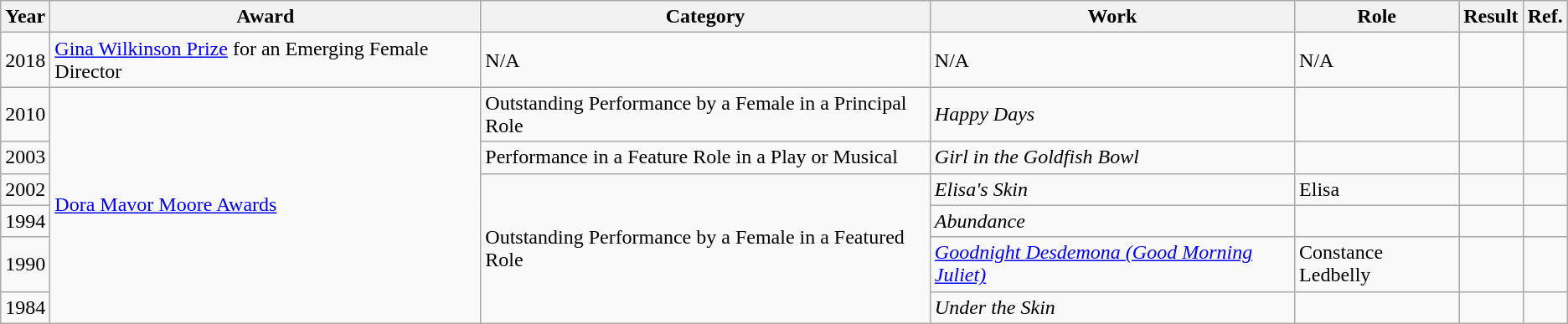<table class="wikitable">
<tr>
<th>Year</th>
<th>Award</th>
<th>Category</th>
<th>Work</th>
<th>Role</th>
<th>Result</th>
<th>Ref.</th>
</tr>
<tr>
<td>2018</td>
<td><a href='#'>Gina Wilkinson Prize</a> for an Emerging Female Director</td>
<td>N/A</td>
<td>N/A</td>
<td>N/A</td>
<td></td>
<td></td>
</tr>
<tr>
<td>2010</td>
<td rowspan="6"><a href='#'>Dora Mavor Moore Awards</a></td>
<td>Outstanding Performance by a Female in a Principal Role</td>
<td><em>Happy Days</em></td>
<td></td>
<td></td>
<td></td>
</tr>
<tr>
<td>2003</td>
<td>Performance in a Feature Role in a Play or Musical</td>
<td><em>Girl in the Goldfish Bowl</em></td>
<td></td>
<td></td>
<td></td>
</tr>
<tr>
<td>2002</td>
<td rowspan="4">Outstanding Performance by a Female in a Featured Role</td>
<td><em>Elisa's Skin</em></td>
<td>Elisa</td>
<td></td>
<td></td>
</tr>
<tr>
<td>1994</td>
<td><em>Abundance</em></td>
<td></td>
<td></td>
<td></td>
</tr>
<tr>
<td>1990</td>
<td><em><a href='#'>Goodnight Desdemona (Good Morning Juliet)</a></em></td>
<td>Constance Ledbelly</td>
<td></td>
<td></td>
</tr>
<tr>
<td>1984</td>
<td><em>Under the Skin</em></td>
<td></td>
<td></td>
<td></td>
</tr>
</table>
